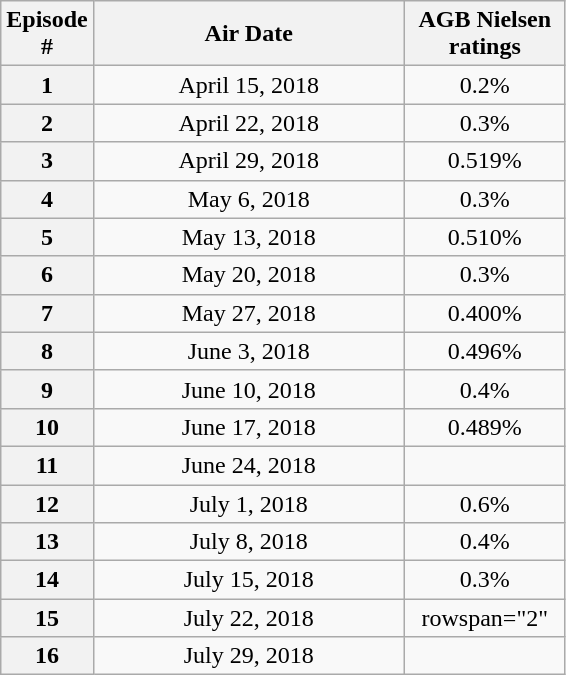<table class="wikitable" style="text-align:center">
<tr>
<th width="50">Episode #</th>
<th width="200">Air Date</th>
<th width="100">AGB Nielsen ratings</th>
</tr>
<tr>
<th>1</th>
<td>April 15, 2018</td>
<td>0.2%</td>
</tr>
<tr>
<th>2</th>
<td>April 22, 2018</td>
<td>0.3%</td>
</tr>
<tr>
<th>3</th>
<td>April 29, 2018</td>
<td>0.519%</td>
</tr>
<tr>
<th>4</th>
<td>May 6, 2018</td>
<td>0.3%</td>
</tr>
<tr>
<th>5</th>
<td>May 13, 2018</td>
<td>0.510%</td>
</tr>
<tr>
<th>6</th>
<td>May 20, 2018</td>
<td>0.3%</td>
</tr>
<tr>
<th>7</th>
<td>May 27, 2018</td>
<td>0.400%</td>
</tr>
<tr>
<th>8</th>
<td>June 3, 2018</td>
<td>0.496%</td>
</tr>
<tr>
<th>9</th>
<td>June 10, 2018</td>
<td>0.4%</td>
</tr>
<tr>
<th>10</th>
<td>June 17, 2018</td>
<td>0.489%</td>
</tr>
<tr>
<th>11</th>
<td>June 24, 2018</td>
<td></td>
</tr>
<tr>
<th>12</th>
<td>July 1, 2018</td>
<td>0.6%</td>
</tr>
<tr>
<th>13</th>
<td>July 8, 2018</td>
<td>0.4%</td>
</tr>
<tr>
<th>14</th>
<td>July 15, 2018</td>
<td>0.3%</td>
</tr>
<tr>
<th>15</th>
<td>July 22, 2018</td>
<td>rowspan="2" </td>
</tr>
<tr>
<th>16</th>
<td>July 29, 2018</td>
</tr>
</table>
